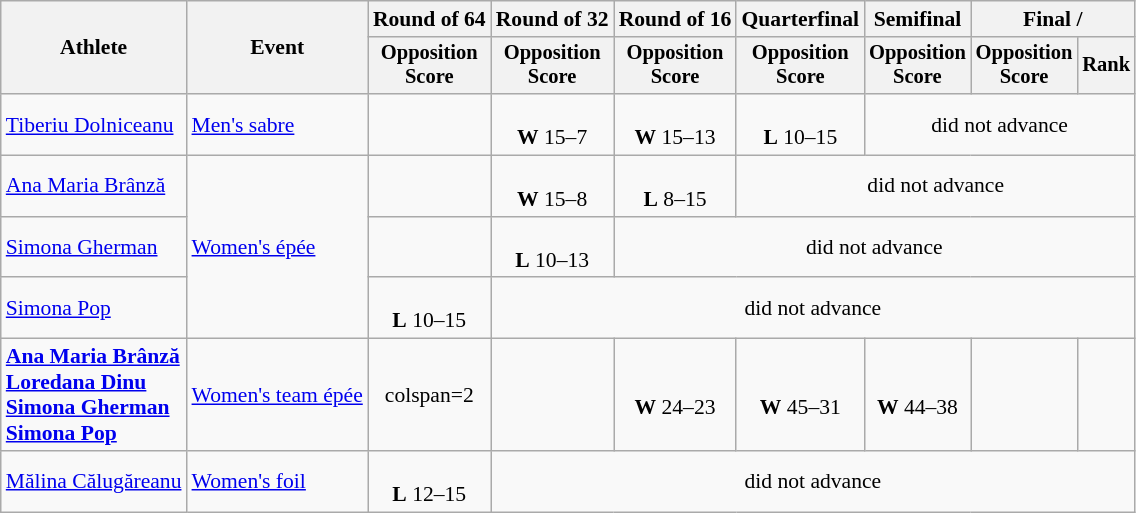<table class="wikitable" style="font-size:90%">
<tr>
<th rowspan=2>Athlete</th>
<th rowspan=2>Event</th>
<th>Round of 64</th>
<th>Round of 32</th>
<th>Round of 16</th>
<th>Quarterfinal</th>
<th>Semifinal</th>
<th colspan=2>Final / </th>
</tr>
<tr style="font-size:95%">
<th>Opposition<br>Score</th>
<th>Opposition<br>Score</th>
<th>Opposition<br>Score</th>
<th>Opposition<br>Score</th>
<th>Opposition<br>Score</th>
<th>Opposition<br>Score</th>
<th>Rank</th>
</tr>
<tr align=center>
<td align=left><a href='#'>Tiberiu Dolniceanu</a></td>
<td align=left><a href='#'>Men's sabre</a></td>
<td></td>
<td><br><strong>W</strong> 15–7</td>
<td><br><strong>W</strong> 15–13</td>
<td><br><strong>L</strong> 10–15</td>
<td colspan=3>did not advance</td>
</tr>
<tr align=center>
<td align=left><a href='#'>Ana Maria Brânză</a></td>
<td align=left rowspan=3><a href='#'>Women's épée</a></td>
<td></td>
<td><br><strong>W</strong> 15–8</td>
<td><br><strong>L</strong> 8–15</td>
<td colspan=4>did not advance</td>
</tr>
<tr align=center>
<td align=left><a href='#'>Simona Gherman</a></td>
<td></td>
<td><br><strong>L</strong> 10–13</td>
<td colspan=5>did not advance</td>
</tr>
<tr align=center>
<td align=left><a href='#'>Simona Pop</a></td>
<td><br><strong>L</strong> 10–15</td>
<td colspan=6>did not advance</td>
</tr>
<tr align=center>
<td align=left><strong><a href='#'>Ana Maria Brânză</a><br><a href='#'>Loredana Dinu</a><br><a href='#'>Simona Gherman</a><br><a href='#'>Simona Pop</a></strong></td>
<td align=left><a href='#'>Women's team épée</a></td>
<td>colspan=2 </td>
<td></td>
<td><br><strong>W</strong> 24–23</td>
<td><br><strong>W</strong> 45–31</td>
<td><br><strong>W</strong> 44–38</td>
<td></td>
</tr>
<tr align=center>
<td align=left><a href='#'>Mălina Călugăreanu</a></td>
<td align=left><a href='#'>Women's foil</a></td>
<td><br><strong>L</strong> 12–15</td>
<td colspan=6>did not advance</td>
</tr>
</table>
